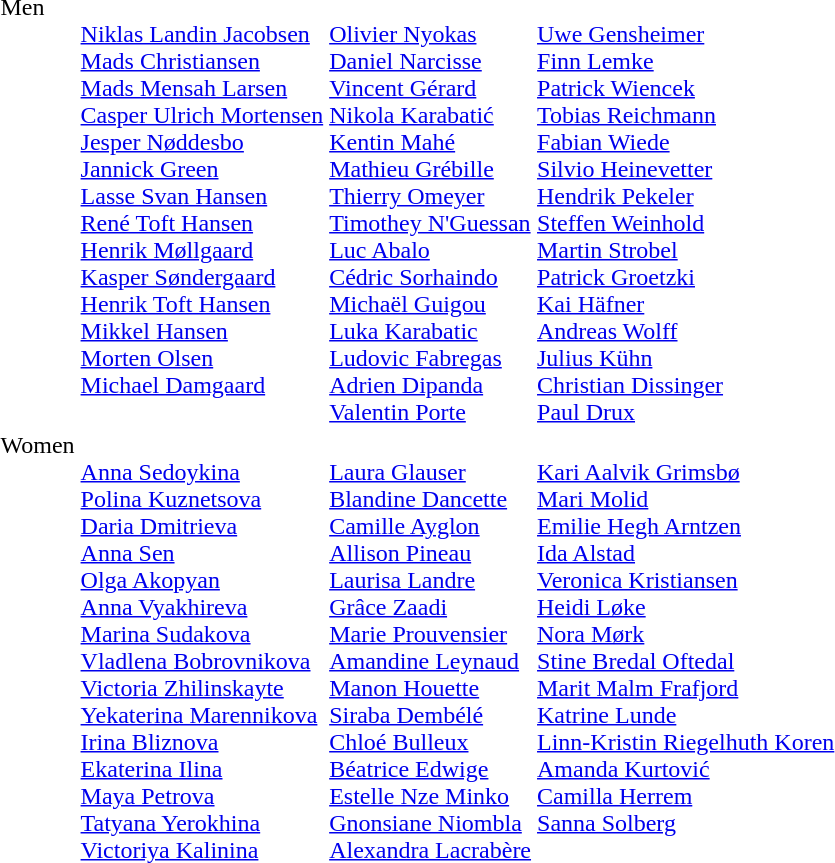<table>
<tr valign="top">
<td>Men<br></td>
<td><br><a href='#'>Niklas Landin Jacobsen</a><br><a href='#'>Mads Christiansen</a><br><a href='#'>Mads Mensah Larsen</a><br><a href='#'>Casper Ulrich Mortensen</a><br><a href='#'>Jesper Nøddesbo</a><br><a href='#'>Jannick Green</a><br><a href='#'>Lasse Svan Hansen</a><br><a href='#'>René Toft Hansen</a><br><a href='#'>Henrik Møllgaard</a><br><a href='#'>Kasper Søndergaard</a><br><a href='#'>Henrik Toft Hansen</a><br><a href='#'>Mikkel Hansen</a><br><a href='#'>Morten Olsen</a><br><a href='#'>Michael Damgaard</a></td>
<td><br><a href='#'>Olivier Nyokas</a><br><a href='#'>Daniel Narcisse</a><br><a href='#'>Vincent Gérard</a><br><a href='#'>Nikola Karabatić</a><br><a href='#'>Kentin Mahé</a><br><a href='#'>Mathieu Grébille</a><br><a href='#'>Thierry Omeyer</a><br><a href='#'>Timothey N'Guessan</a><br><a href='#'>Luc Abalo</a><br><a href='#'>Cédric Sorhaindo</a><br><a href='#'>Michaël Guigou</a><br><a href='#'>Luka Karabatic</a><br><a href='#'>Ludovic Fabregas</a><br><a href='#'>Adrien Dipanda</a><br><a href='#'>Valentin Porte</a></td>
<td><br><a href='#'>Uwe Gensheimer</a><br><a href='#'>Finn Lemke</a><br><a href='#'>Patrick Wiencek</a><br><a href='#'>Tobias Reichmann</a><br><a href='#'>Fabian Wiede</a><br><a href='#'>Silvio Heinevetter</a><br><a href='#'>Hendrik Pekeler</a><br><a href='#'>Steffen Weinhold</a><br><a href='#'>Martin Strobel</a><br><a href='#'>Patrick Groetzki</a><br><a href='#'>Kai Häfner</a><br><a href='#'>Andreas Wolff</a><br><a href='#'>Julius Kühn</a><br><a href='#'>Christian Dissinger</a><br><a href='#'>Paul Drux</a></td>
</tr>
<tr valign="top">
<td>Women<br></td>
<td><br><a href='#'>Anna Sedoykina</a><br><a href='#'>Polina Kuznetsova</a><br><a href='#'>Daria Dmitrieva</a><br><a href='#'>Anna Sen</a><br><a href='#'>Olga Akopyan</a><br><a href='#'>Anna Vyakhireva</a><br><a href='#'>Marina Sudakova</a><br><a href='#'>Vladlena Bobrovnikova</a><br><a href='#'>Victoria Zhilinskayte</a><br><a href='#'>Yekaterina Marennikova</a><br><a href='#'>Irina Bliznova</a><br><a href='#'>Ekaterina Ilina</a><br><a href='#'>Maya Petrova</a><br><a href='#'>Tatyana Yerokhina</a><br><a href='#'>Victoriya Kalinina</a></td>
<td><br><a href='#'>Laura Glauser</a><br><a href='#'>Blandine Dancette</a><br><a href='#'>Camille Ayglon</a><br><a href='#'>Allison Pineau</a><br><a href='#'>Laurisa Landre</a><br><a href='#'>Grâce Zaadi</a><br><a href='#'>Marie Prouvensier</a><br><a href='#'>Amandine Leynaud</a><br><a href='#'>Manon Houette</a><br><a href='#'>Siraba Dembélé</a><br><a href='#'>Chloé Bulleux</a><br><a href='#'>Béatrice Edwige</a><br><a href='#'>Estelle Nze Minko</a><br><a href='#'>Gnonsiane Niombla</a><br><a href='#'>Alexandra Lacrabère</a></td>
<td><br><a href='#'>Kari Aalvik Grimsbø</a><br><a href='#'>Mari Molid</a><br><a href='#'>Emilie Hegh Arntzen</a><br><a href='#'>Ida Alstad</a><br><a href='#'>Veronica Kristiansen</a><br><a href='#'>Heidi Løke</a><br><a href='#'>Nora Mørk</a><br><a href='#'>Stine Bredal Oftedal</a><br><a href='#'>Marit Malm Frafjord</a><br><a href='#'>Katrine Lunde</a><br><a href='#'>Linn-Kristin Riegelhuth Koren</a><br><a href='#'>Amanda Kurtović</a><br><a href='#'>Camilla Herrem</a><br><a href='#'>Sanna Solberg</a></td>
</tr>
</table>
